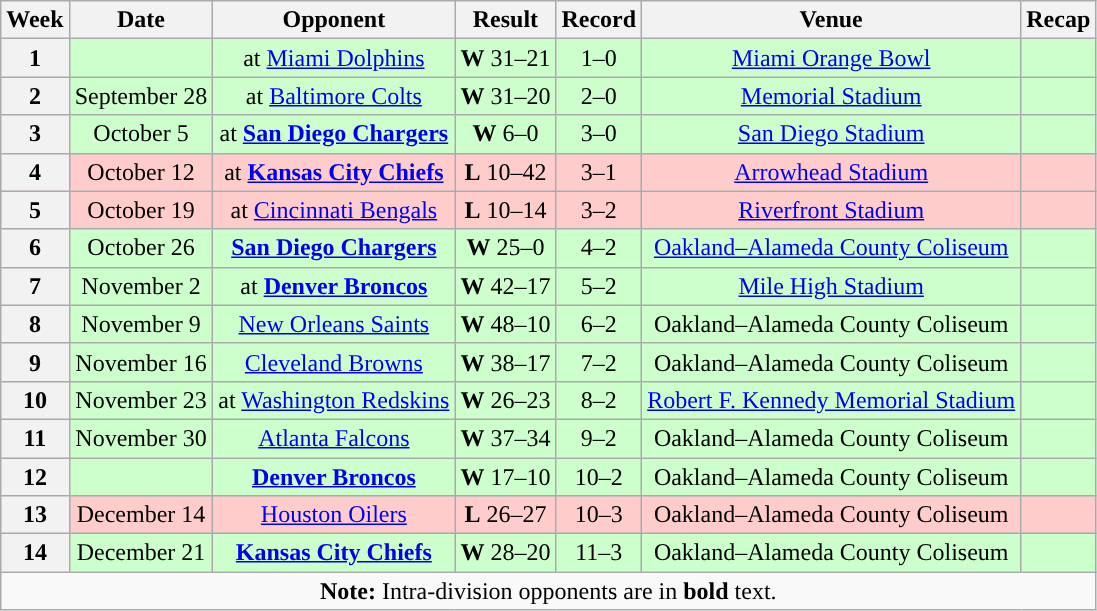<table class="wikitable" style="text-align:center">
<tr>
<th>Week</th>
<th>Date</th>
<th>Opponent</th>
<th>Result</th>
<th>Record</th>
<th>Venue</th>
<th>Recap</th>
</tr>
<tr style="background:#cfc">
<th>1</th>
<td></td>
<td>at <a href='#'>Miami Dolphins</a></td>
<td><strong>W</strong> 31–21</td>
<td>1–0</td>
<td><a href='#'>Miami Orange Bowl</a></td>
<td></td>
</tr>
<tr style="background:#cfc">
<th>2</th>
<td>September 28</td>
<td>at <a href='#'>Baltimore Colts</a></td>
<td><strong>W</strong> 31–20</td>
<td>2–0</td>
<td><a href='#'>Memorial Stadium</a></td>
<td></td>
</tr>
<tr style="background:#cfc">
<th>3</th>
<td>October 5</td>
<td>at <strong><a href='#'>San Diego Chargers</a></strong></td>
<td><strong>W</strong> 6–0</td>
<td>3–0</td>
<td><a href='#'>San Diego Stadium</a></td>
<td></td>
</tr>
<tr style="background:#fcc">
<th>4</th>
<td>October 12</td>
<td>at <strong><a href='#'>Kansas City Chiefs</a></strong></td>
<td><strong>L</strong> 10–42</td>
<td>3–1</td>
<td><a href='#'>Arrowhead Stadium</a></td>
<td></td>
</tr>
<tr style="background:#fcc">
<th>5</th>
<td>October 19</td>
<td>at <a href='#'>Cincinnati Bengals</a></td>
<td><strong>L</strong> 10–14</td>
<td>3–2</td>
<td><a href='#'>Riverfront Stadium</a></td>
<td></td>
</tr>
<tr style="background:#cfc">
<th>6</th>
<td>October 26</td>
<td><strong><a href='#'>San Diego Chargers</a></strong></td>
<td><strong>W</strong> 25–0</td>
<td>4–2</td>
<td><a href='#'>Oakland–Alameda County Coliseum</a></td>
<td></td>
</tr>
<tr style="background:#cfc">
<th>7</th>
<td>November 2</td>
<td>at <strong><a href='#'>Denver Broncos</a></strong></td>
<td><strong>W</strong> 42–17</td>
<td>5–2</td>
<td><a href='#'>Mile High Stadium</a></td>
<td></td>
</tr>
<tr style="background:#cfc">
<th>8</th>
<td>November  9</td>
<td><a href='#'>New Orleans Saints</a></td>
<td><strong>W</strong> 48–10</td>
<td>6–2</td>
<td>Oakland–Alameda County Coliseum</td>
<td></td>
</tr>
<tr style="background:#cfc">
<th>9</th>
<td>November 16</td>
<td><a href='#'>Cleveland Browns</a></td>
<td><strong>W</strong> 38–17</td>
<td>7–2</td>
<td>Oakland–Alameda County Coliseum</td>
<td></td>
</tr>
<tr style="background:#cfc">
<th>10</th>
<td>November 23</td>
<td>at <a href='#'>Washington Redskins</a></td>
<td><strong>W</strong> 26–23</td>
<td>8–2</td>
<td><a href='#'>Robert F. Kennedy Memorial Stadium</a></td>
<td></td>
</tr>
<tr style="background:#cfc">
<th>11</th>
<td>November 30</td>
<td><a href='#'>Atlanta Falcons</a></td>
<td><strong>W</strong> 37–34</td>
<td>9–2</td>
<td>Oakland–Alameda County Coliseum</td>
<td></td>
</tr>
<tr style="background:#cfc">
<th>12</th>
<td></td>
<td><strong><a href='#'>Denver Broncos</a></strong></td>
<td><strong>W</strong> 17–10</td>
<td>10–2</td>
<td>Oakland–Alameda County Coliseum</td>
<td></td>
</tr>
<tr style="background:#fcc">
<th>13</th>
<td>December 14</td>
<td><a href='#'>Houston Oilers</a></td>
<td><strong>L</strong> 26–27</td>
<td>10–3</td>
<td>Oakland–Alameda County Coliseum</td>
<td></td>
</tr>
<tr style="background:#cfc">
<th>14</th>
<td>December 21</td>
<td><strong><a href='#'>Kansas City Chiefs</a></strong></td>
<td><strong>W</strong> 28–20</td>
<td>11–3</td>
<td>Oakland–Alameda County Coliseum</td>
<td></td>
</tr>
<tr>
<td colspan="8"><strong>Note:</strong> Intra-division opponents are in <strong>bold</strong> text.</td>
</tr>
</table>
